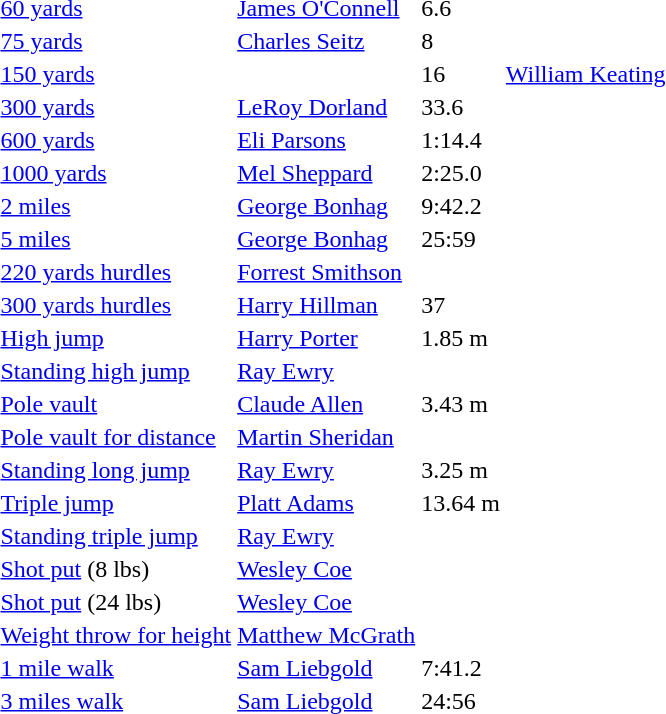<table>
<tr>
<td><a href='#'>60 yards</a></td>
<td><a href='#'>James O'Connell</a></td>
<td>6.6</td>
<td></td>
<td></td>
<td></td>
<td></td>
</tr>
<tr>
<td><a href='#'>75 yards</a></td>
<td><a href='#'>Charles Seitz</a></td>
<td>8</td>
<td></td>
<td></td>
<td></td>
<td></td>
</tr>
<tr>
<td><a href='#'>150 yards</a></td>
<td></td>
<td>16</td>
<td><a href='#'>William Keating</a></td>
<td></td>
<td></td>
<td></td>
</tr>
<tr>
<td><a href='#'>300 yards</a></td>
<td><a href='#'>LeRoy Dorland</a></td>
<td>33.6</td>
<td></td>
<td></td>
<td></td>
<td></td>
</tr>
<tr>
<td><a href='#'>600 yards</a></td>
<td><a href='#'>Eli Parsons</a></td>
<td>1:14.4</td>
<td></td>
<td></td>
<td></td>
<td></td>
</tr>
<tr>
<td><a href='#'>1000 yards</a></td>
<td><a href='#'>Mel Sheppard</a></td>
<td>2:25.0</td>
<td></td>
<td></td>
<td></td>
<td></td>
</tr>
<tr>
<td><a href='#'>2 miles</a></td>
<td><a href='#'>George Bonhag</a></td>
<td>9:42.2</td>
<td></td>
<td></td>
<td></td>
<td></td>
</tr>
<tr>
<td><a href='#'>5 miles</a></td>
<td><a href='#'>George Bonhag</a></td>
<td>25:59</td>
<td></td>
<td></td>
<td></td>
<td></td>
</tr>
<tr>
<td><a href='#'>220 yards hurdles</a></td>
<td><a href='#'>Forrest Smithson</a></td>
<td></td>
<td></td>
<td></td>
<td></td>
<td></td>
</tr>
<tr>
<td><a href='#'>300 yards hurdles</a></td>
<td><a href='#'>Harry Hillman</a></td>
<td>37</td>
<td></td>
<td></td>
<td></td>
<td></td>
</tr>
<tr>
<td><a href='#'>High jump</a></td>
<td><a href='#'>Harry Porter</a></td>
<td>1.85 m</td>
<td></td>
<td></td>
<td></td>
<td></td>
</tr>
<tr>
<td><a href='#'>Standing high jump</a></td>
<td><a href='#'>Ray Ewry</a></td>
<td></td>
<td></td>
<td></td>
<td></td>
<td></td>
</tr>
<tr>
<td><a href='#'>Pole vault</a></td>
<td><a href='#'>Claude Allen</a></td>
<td>3.43 m</td>
<td></td>
<td></td>
<td></td>
<td></td>
</tr>
<tr>
<td><a href='#'>Pole vault for distance</a></td>
<td><a href='#'>Martin Sheridan</a></td>
<td></td>
<td></td>
<td></td>
<td></td>
<td></td>
</tr>
<tr>
<td><a href='#'>Standing long jump</a></td>
<td><a href='#'>Ray Ewry</a></td>
<td>3.25 m</td>
<td></td>
<td></td>
<td></td>
<td></td>
</tr>
<tr>
<td><a href='#'>Triple jump</a></td>
<td><a href='#'>Platt Adams</a></td>
<td>13.64 m</td>
<td></td>
<td></td>
<td></td>
<td></td>
</tr>
<tr>
<td><a href='#'>Standing triple jump</a></td>
<td><a href='#'>Ray Ewry</a></td>
<td></td>
<td></td>
<td></td>
<td></td>
<td></td>
</tr>
<tr>
<td><a href='#'>Shot put</a> (8 lbs)</td>
<td><a href='#'>Wesley Coe</a></td>
<td></td>
<td></td>
<td></td>
<td></td>
<td></td>
</tr>
<tr>
<td><a href='#'>Shot put</a> (24 lbs)</td>
<td><a href='#'>Wesley Coe</a></td>
<td></td>
<td></td>
<td></td>
<td></td>
<td></td>
</tr>
<tr>
<td><a href='#'>Weight throw for height</a></td>
<td><a href='#'>Matthew McGrath</a></td>
<td></td>
<td></td>
<td></td>
<td></td>
<td></td>
</tr>
<tr>
<td><a href='#'>1 mile walk</a></td>
<td><a href='#'>Sam Liebgold</a></td>
<td>7:41.2</td>
<td></td>
<td></td>
<td></td>
<td></td>
</tr>
<tr>
<td><a href='#'>3 miles walk</a></td>
<td><a href='#'>Sam Liebgold</a></td>
<td>24:56</td>
<td></td>
<td></td>
<td></td>
<td></td>
</tr>
</table>
